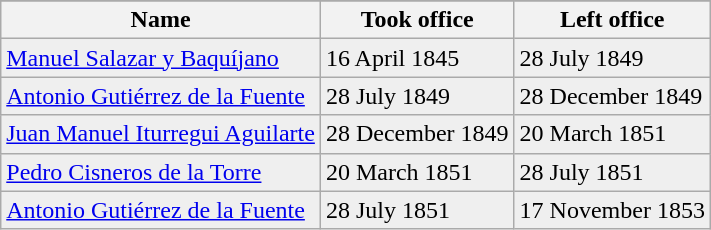<table class="wikitable">
<tr>
</tr>
<tr>
<th>Name</th>
<th>Took office</th>
<th>Left office</th>
</tr>
<tr bgcolor="efefef">
<td><a href='#'>Manuel Salazar y Baquíjano</a></td>
<td>16 April 1845</td>
<td>28 July 1849</td>
</tr>
<tr bgcolor="efefef">
<td><a href='#'>Antonio Gutiérrez de la Fuente</a></td>
<td>28 July 1849</td>
<td>28 December 1849</td>
</tr>
<tr bgcolor="efefef">
<td><a href='#'>Juan Manuel Iturregui Aguilarte</a></td>
<td>28 December 1849</td>
<td>20 March 1851</td>
</tr>
<tr bgcolor="efefef">
<td><a href='#'>Pedro Cisneros de la Torre</a></td>
<td>20 March 1851</td>
<td>28 July 1851</td>
</tr>
<tr bgcolor="efefef">
<td><a href='#'>Antonio Gutiérrez de la Fuente</a></td>
<td>28 July 1851</td>
<td>17 November 1853</td>
</tr>
</table>
